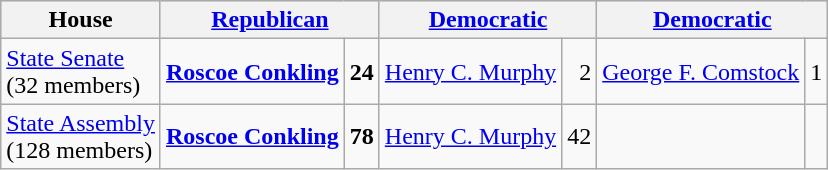<table class=wikitable>
<tr bgcolor=lightgrey>
<th>House</th>
<th colspan=2><a href='#'>Republican</a></th>
<th colspan=2><a href='#'>Democratic</a></th>
<th colspan=2><a href='#'>Democratic</a></th>
</tr>
<tr>
<td><a href='#'>State Senate</a><br>(32 members)</td>
<td><strong><a href='#'>Roscoe Conkling</a></strong></td>
<td align=right><strong>24</strong></td>
<td><a href='#'>Henry C. Murphy</a></td>
<td align=right>2</td>
<td><a href='#'>George F. Comstock</a></td>
<td align=right>1</td>
</tr>
<tr>
<td><a href='#'>State Assembly</a><br>(128 members)</td>
<td><strong><a href='#'>Roscoe Conkling</a></strong></td>
<td align=right><strong>78</strong></td>
<td><a href='#'>Henry C. Murphy</a></td>
<td align=right>42</td>
<td></td>
<td></td>
</tr>
</table>
